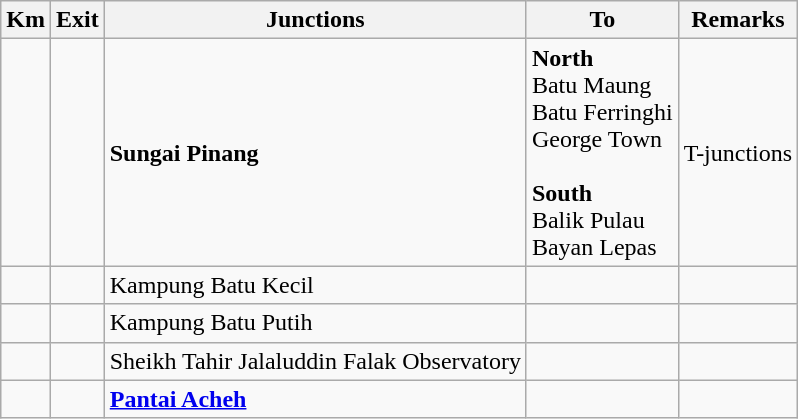<table class="wikitable">
<tr>
<th>Km</th>
<th>Exit</th>
<th>Junctions</th>
<th>To</th>
<th>Remarks</th>
</tr>
<tr>
<td></td>
<td></td>
<td><strong>Sungai Pinang</strong></td>
<td><strong>North</strong><br> Batu Maung<br> Batu Ferringhi<br> George Town<br><br><strong>South</strong><br> Balik Pulau<br> Bayan Lepas</td>
<td>T-junctions</td>
</tr>
<tr>
<td></td>
<td></td>
<td>Kampung Batu Kecil</td>
<td></td>
<td></td>
</tr>
<tr>
<td></td>
<td></td>
<td>Kampung Batu Putih</td>
<td></td>
<td></td>
</tr>
<tr>
<td></td>
<td></td>
<td>Sheikh Tahir Jalaluddin Falak Observatory</td>
<td></td>
<td></td>
</tr>
<tr>
<td></td>
<td></td>
<td><strong><a href='#'>Pantai Acheh</a></strong></td>
<td></td>
<td></td>
</tr>
</table>
